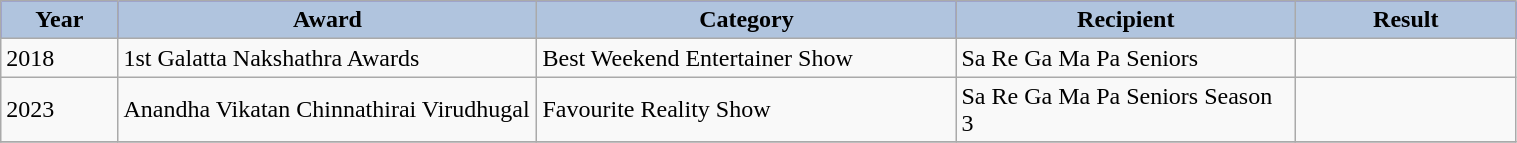<table class="wikitable" width="80%">
<tr bgcolor="blue">
<th style="width:10pt; background:LightSteelBlue;">Year</th>
<th style="width:100pt; background:LightSteelBlue;">Award</th>
<th style="width:100pt; background:LightSteelBlue;">Category</th>
<th style="width:80pt; background:LightSteelBlue;">Recipient</th>
<th style="width:50pt; background:LightSteelBlue;">Result</th>
</tr>
<tr>
<td>2018</td>
<td>1st Galatta Nakshathra Awards</td>
<td>Best Weekend Entertainer Show</td>
<td>Sa Re Ga Ma Pa Seniors</td>
<td></td>
</tr>
<tr>
<td>2023</td>
<td>Anandha Vikatan Chinnathirai Virudhugal</td>
<td>Favourite Reality Show</td>
<td>Sa Re Ga Ma Pa Seniors Season 3</td>
<td></td>
</tr>
<tr>
</tr>
</table>
